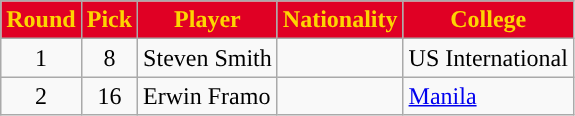<table class="wikitable sortable sortable">
<tr>
<th style="background:#E00024; color:#FDD501; ">Round</th>
<th style="background:#E00024; color:#FDD501; ">Pick</th>
<th style="background:#E00024; color:#FDD501; ">Player</th>
<th style="background:#E00024; color:#FDD501; ">Nationality</th>
<th style="background:#E00024; color:#FDD501; ">College</th>
</tr>
<tr>
<td align="center">1</td>
<td align="center">8</td>
<td>Steven Smith</td>
<td></td>
<td>US International</td>
</tr>
<tr>
<td align="center">2</td>
<td align="center">16</td>
<td>Erwin Framo</td>
<td></td>
<td><a href='#'>Manila</a></td>
</tr>
</table>
